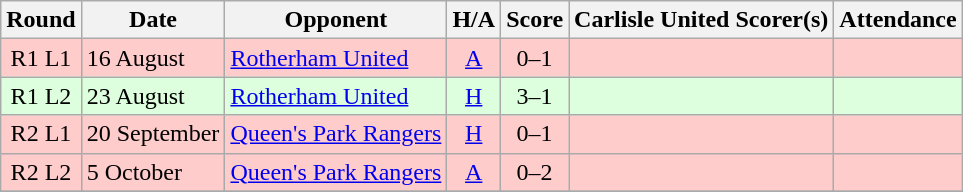<table class="wikitable" style="text-align:center">
<tr>
<th>Round</th>
<th>Date</th>
<th>Opponent</th>
<th>H/A</th>
<th>Score</th>
<th>Carlisle United Scorer(s)</th>
<th>Attendance</th>
</tr>
<tr bgcolor=#FFCCCC>
<td>R1 L1</td>
<td align=left>16 August</td>
<td align=left><a href='#'>Rotherham United</a></td>
<td><a href='#'>A</a></td>
<td>0–1</td>
<td align=left></td>
<td></td>
</tr>
<tr bgcolor=#ddffdd>
<td>R1 L2</td>
<td align=left>23 August</td>
<td align=left><a href='#'>Rotherham United</a></td>
<td><a href='#'>H</a></td>
<td>3–1</td>
<td align=left></td>
<td></td>
</tr>
<tr bgcolor=#FFCCCC>
<td>R2 L1</td>
<td align=left>20 September</td>
<td align=left><a href='#'>Queen's Park Rangers</a></td>
<td><a href='#'>H</a></td>
<td>0–1</td>
<td align=left></td>
<td></td>
</tr>
<tr bgcolor=#FFCCCC>
<td>R2 L2</td>
<td align=left>5 October</td>
<td align=left><a href='#'>Queen's Park Rangers</a></td>
<td><a href='#'>A</a></td>
<td>0–2</td>
<td align=left></td>
<td></td>
</tr>
<tr>
</tr>
</table>
